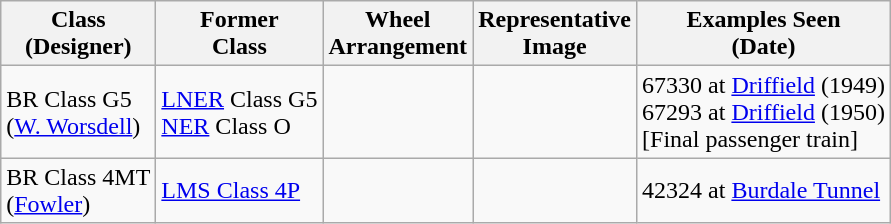<table class="wikitable">
<tr>
<th>Class<br>(Designer)</th>
<th>Former<br>Class</th>
<th>Wheel<br>Arrangement</th>
<th>Representative<br>Image</th>
<th>Examples Seen<br>(Date)</th>
</tr>
<tr>
<td>BR Class G5 <br>(<a href='#'>W. Worsdell</a>)</td>
<td><a href='#'>LNER</a> Class G5<br><a href='#'>NER</a> Class O</td>
<td></td>
<td></td>
<td>67330 at <a href='#'>Driffield</a> (1949)<br>67293 at <a href='#'>Driffield</a> (1950)<br>[Final passenger train]</td>
</tr>
<tr>
<td>BR Class 4MT <br>(<a href='#'>Fowler</a>)</td>
<td><a href='#'>LMS Class 4P</a></td>
<td></td>
<td></td>
<td>42324 at <a href='#'>Burdale Tunnel</a></td>
</tr>
</table>
